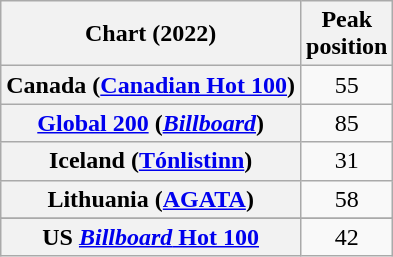<table class="wikitable sortable plainrowheaders" style="text-align:center">
<tr>
<th scope="col">Chart (2022)</th>
<th scope="col">Peak<br>position</th>
</tr>
<tr>
<th scope="row">Canada (<a href='#'>Canadian Hot 100</a>)</th>
<td>55</td>
</tr>
<tr>
<th scope="row"><a href='#'>Global 200</a> (<em><a href='#'>Billboard</a></em>)</th>
<td>85</td>
</tr>
<tr>
<th scope="row">Iceland (<a href='#'>Tónlistinn</a>)</th>
<td>31</td>
</tr>
<tr>
<th scope="row">Lithuania (<a href='#'>AGATA</a>)</th>
<td>58</td>
</tr>
<tr>
</tr>
<tr>
<th scope="row">US <a href='#'><em>Billboard</em> Hot 100</a></th>
<td>42</td>
</tr>
</table>
